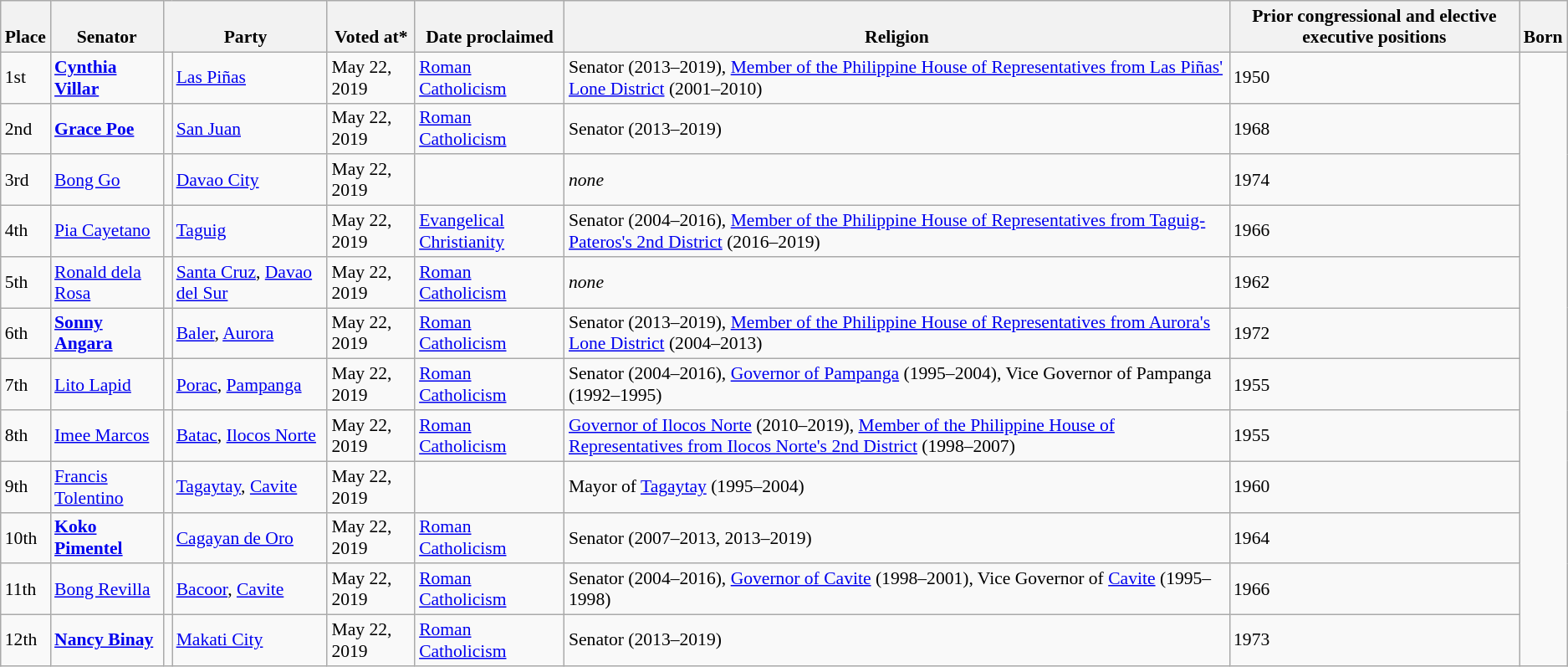<table class="wikitable sortable" style="text-align:left; font-size:90%">
<tr valign=bottom>
<th>Place</th>
<th>Senator</th>
<th colspan=2>Party</th>
<th>Voted at*</th>
<th>Date proclaimed</th>
<th>Religion</th>
<th>Prior congressional and elective executive positions</th>
<th>Born</th>
</tr>
<tr>
<td>1st</td>
<td><strong><a href='#'>Cynthia Villar</a></strong></td>
<td></td>
<td><a href='#'>Las Piñas</a></td>
<td>May 22, 2019</td>
<td><a href='#'>Roman Catholicism</a></td>
<td>Senator (2013–2019), <a href='#'>Member of the Philippine House of Representatives from Las Piñas' Lone District</a> (2001–2010)</td>
<td>1950</td>
</tr>
<tr>
<td>2nd</td>
<td><strong><a href='#'>Grace Poe</a></strong></td>
<td></td>
<td><a href='#'>San Juan</a></td>
<td>May 22, 2019</td>
<td><a href='#'>Roman Catholicism</a></td>
<td>Senator (2013–2019)</td>
<td>1968</td>
</tr>
<tr>
<td>3rd</td>
<td><a href='#'>Bong Go</a></td>
<td></td>
<td><a href='#'>Davao City</a></td>
<td>May 22, 2019</td>
<td></td>
<td><em>none</em></td>
<td>1974</td>
</tr>
<tr>
<td>4th</td>
<td><a href='#'>Pia Cayetano</a></td>
<td></td>
<td><a href='#'>Taguig</a></td>
<td>May 22, 2019</td>
<td><a href='#'>Evangelical Christianity</a></td>
<td>Senator (2004–2016), <a href='#'>Member of the Philippine House of Representatives from Taguig-Pateros's 2nd District</a> (2016–2019)</td>
<td>1966</td>
</tr>
<tr>
<td>5th</td>
<td><a href='#'>Ronald dela Rosa</a></td>
<td></td>
<td><a href='#'>Santa Cruz</a>, <a href='#'>Davao del Sur</a></td>
<td>May 22, 2019</td>
<td><a href='#'>Roman Catholicism</a></td>
<td><em>none</em></td>
<td>1962</td>
</tr>
<tr>
<td>6th</td>
<td><strong><a href='#'>Sonny Angara</a></strong></td>
<td></td>
<td><a href='#'>Baler</a>, <a href='#'>Aurora</a></td>
<td>May 22, 2019</td>
<td><a href='#'>Roman Catholicism</a></td>
<td>Senator (2013–2019), <a href='#'>Member of the Philippine House of Representatives from Aurora's Lone District</a> (2004–2013)</td>
<td>1972</td>
</tr>
<tr>
<td>7th</td>
<td><a href='#'>Lito Lapid</a></td>
<td></td>
<td><a href='#'>Porac</a>, <a href='#'>Pampanga</a></td>
<td>May 22, 2019</td>
<td><a href='#'>Roman Catholicism</a></td>
<td>Senator (2004–2016), <a href='#'>Governor of Pampanga</a> (1995–2004), Vice Governor of Pampanga (1992–1995)</td>
<td>1955</td>
</tr>
<tr>
<td>8th</td>
<td><a href='#'>Imee Marcos</a></td>
<td></td>
<td><a href='#'>Batac</a>, <a href='#'>Ilocos Norte</a></td>
<td>May 22, 2019</td>
<td><a href='#'>Roman Catholicism</a></td>
<td><a href='#'>Governor of Ilocos Norte</a> (2010–2019), <a href='#'>Member of the Philippine House of Representatives from Ilocos Norte's 2nd District</a> (1998–2007)</td>
<td>1955</td>
</tr>
<tr>
<td>9th</td>
<td><a href='#'>Francis Tolentino</a></td>
<td></td>
<td><a href='#'>Tagaytay</a>, <a href='#'>Cavite</a></td>
<td>May 22, 2019</td>
<td></td>
<td>Mayor of <a href='#'>Tagaytay</a> (1995–2004)</td>
<td>1960</td>
</tr>
<tr>
<td>10th</td>
<td><strong><a href='#'>Koko Pimentel</a></strong></td>
<td></td>
<td><a href='#'>Cagayan de Oro</a></td>
<td>May 22, 2019</td>
<td><a href='#'>Roman Catholicism</a></td>
<td>Senator (2007–2013, 2013–2019)</td>
<td>1964</td>
</tr>
<tr>
<td>11th</td>
<td><a href='#'>Bong Revilla</a></td>
<td></td>
<td><a href='#'>Bacoor</a>, <a href='#'>Cavite</a></td>
<td>May 22, 2019</td>
<td><a href='#'>Roman Catholicism</a></td>
<td>Senator (2004–2016), <a href='#'>Governor of Cavite</a> (1998–2001), Vice Governor of <a href='#'>Cavite</a> (1995–1998)</td>
<td>1966</td>
</tr>
<tr>
<td>12th</td>
<td><strong><a href='#'>Nancy Binay</a></strong></td>
<td></td>
<td><a href='#'>Makati City</a></td>
<td>May 22, 2019</td>
<td><a href='#'>Roman Catholicism</a></td>
<td>Senator (2013–2019)</td>
<td>1973</td>
</tr>
</table>
